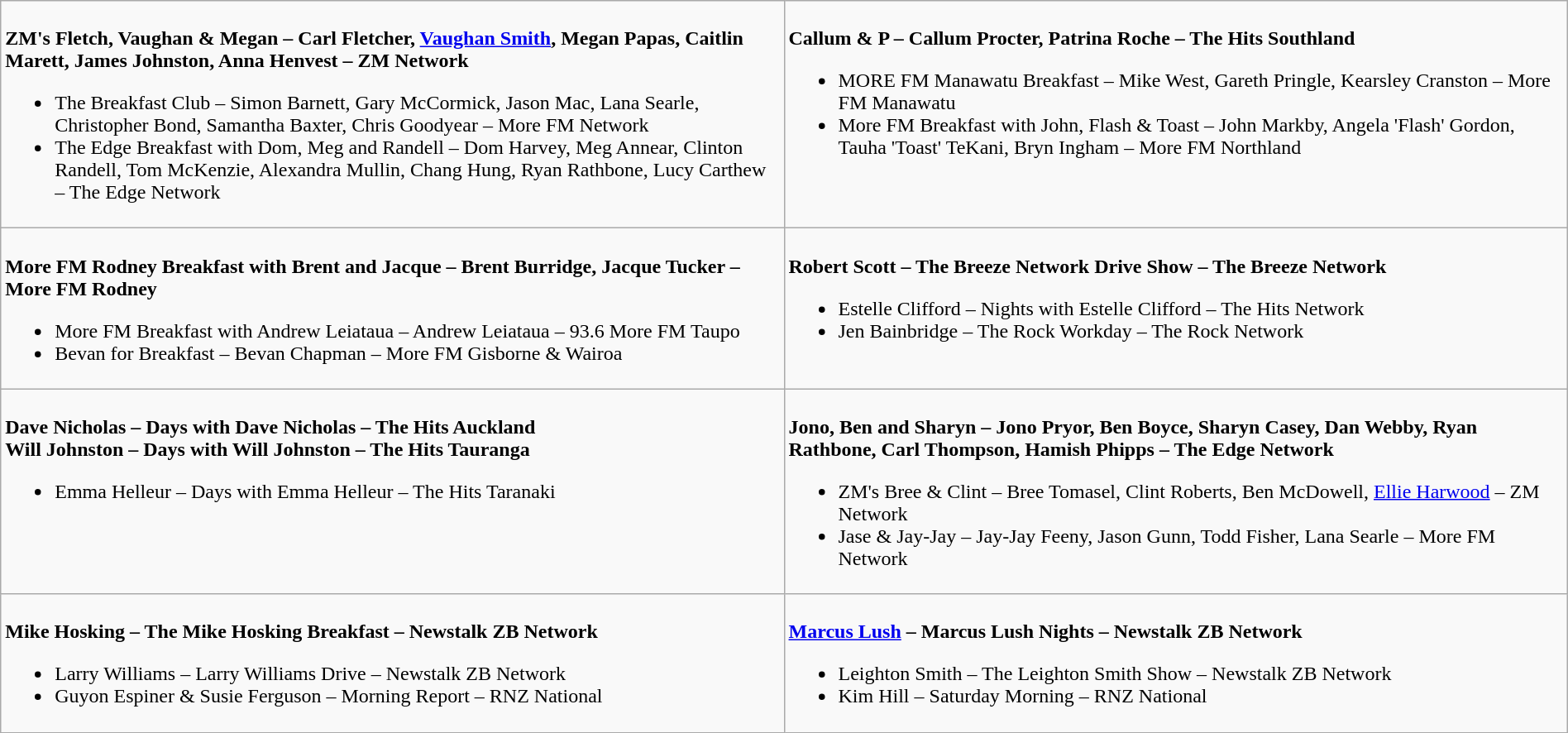<table class=wikitable width="100%">
<tr>
<td valign="top" width="50%"><br>
<strong>ZM's Fletch, Vaughan & Megan – Carl Fletcher, <a href='#'>Vaughan Smith</a>, Megan Papas, Caitlin Marett, James Johnston, Anna Henvest – ZM Network</strong><ul><li>The Breakfast Club – Simon Barnett, Gary McCormick, Jason Mac, Lana Searle, Christopher Bond, Samantha Baxter, Chris Goodyear – More FM Network</li><li>The Edge Breakfast with Dom, Meg and Randell – Dom Harvey, Meg Annear, Clinton Randell, Tom McKenzie, Alexandra Mullin, Chang Hung, Ryan Rathbone, Lucy Carthew – The Edge Network</li></ul></td>
<td valign="top"  width="50%"><br>
<strong>Callum & P – Callum Procter, Patrina Roche – The Hits Southland</strong><ul><li>MORE FM Manawatu Breakfast – Mike West, Gareth Pringle, Kearsley Cranston – More FM Manawatu</li><li>More FM Breakfast with John, Flash & Toast – John Markby, Angela 'Flash' Gordon, Tauha 'Toast' TeKani, Bryn Ingham – More FM Northland</li></ul></td>
</tr>
<tr>
<td valign="top" width="50%"><br>
<strong>More FM Rodney Breakfast with Brent and Jacque – Brent Burridge, Jacque Tucker – More FM Rodney</strong><ul><li>More FM Breakfast with Andrew Leiataua – Andrew Leiataua – 93.6 More FM Taupo</li><li>Bevan for Breakfast – Bevan Chapman – More FM Gisborne & Wairoa</li></ul></td>
<td valign="top"  width="50%"><br>
<strong>Robert Scott – The Breeze Network Drive Show – The Breeze Network</strong><ul><li>Estelle Clifford – Nights with Estelle Clifford – The Hits Network</li><li>Jen Bainbridge – The Rock Workday – The Rock Network</li></ul></td>
</tr>
<tr>
<td valign="top" width="50%"><br>
<strong>Dave Nicholas – Days with Dave Nicholas – The Hits Auckland</strong><br><strong>Will Johnston – Days with Will Johnston – The Hits Tauranga</strong><ul><li>Emma Helleur – Days with Emma Helleur – The Hits Taranaki</li></ul></td>
<td valign="top" width="50%"><br>
<strong>Jono, Ben and Sharyn – Jono Pryor, Ben Boyce, Sharyn Casey, Dan Webby, Ryan Rathbone, Carl Thompson, Hamish Phipps – The Edge Network</strong><ul><li>ZM's Bree & Clint – Bree Tomasel, Clint Roberts, Ben McDowell, <a href='#'>Ellie Harwood</a> – ZM Network</li><li>Jase & Jay-Jay – Jay-Jay Feeny, Jason Gunn, Todd Fisher, Lana Searle – More FM Network</li></ul></td>
</tr>
<tr>
<td valign="top"  width="50%"><br>
<strong>Mike Hosking – The Mike Hosking Breakfast – Newstalk ZB Network</strong><ul><li>Larry Williams – Larry Williams Drive – Newstalk ZB Network</li><li>Guyon Espiner & Susie Ferguson – Morning Report – RNZ National</li></ul></td>
<td valign="top" width="50%"><br>
<strong><a href='#'>Marcus Lush</a> – Marcus Lush Nights – Newstalk ZB Network</strong><ul><li>Leighton Smith – The Leighton Smith Show – Newstalk ZB Network</li><li>Kim Hill – Saturday Morning – RNZ National</li></ul></td>
</tr>
</table>
